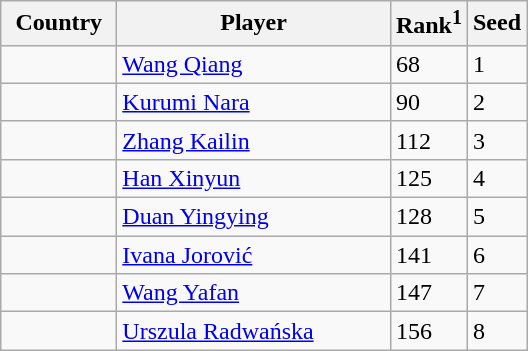<table class="sortable wikitable">
<tr>
<th width="70">Country</th>
<th width="175">Player</th>
<th>Rank<sup>1</sup></th>
<th>Seed</th>
</tr>
<tr>
<td></td>
<td><a href='#'>Wang Qiang</a></td>
<td>68</td>
<td>1</td>
</tr>
<tr>
<td></td>
<td><a href='#'>Kurumi Nara</a></td>
<td>90</td>
<td>2</td>
</tr>
<tr>
<td></td>
<td><a href='#'>Zhang Kailin</a></td>
<td>112</td>
<td>3</td>
</tr>
<tr>
<td></td>
<td><a href='#'>Han Xinyun</a></td>
<td>125</td>
<td>4</td>
</tr>
<tr>
<td></td>
<td><a href='#'>Duan Yingying</a></td>
<td>128</td>
<td>5</td>
</tr>
<tr>
<td></td>
<td><a href='#'>Ivana Jorović</a></td>
<td>141</td>
<td>6</td>
</tr>
<tr>
<td></td>
<td><a href='#'>Wang Yafan</a></td>
<td>147</td>
<td>7</td>
</tr>
<tr>
<td></td>
<td><a href='#'>Urszula Radwańska</a></td>
<td>156</td>
<td>8</td>
</tr>
</table>
